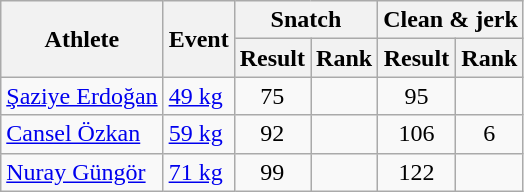<table class="wikitable">
<tr>
<th rowspan="2">Athlete</th>
<th rowspan="2">Event</th>
<th colspan="2">Snatch</th>
<th colspan="2">Clean & jerk</th>
</tr>
<tr>
<th>Result</th>
<th>Rank</th>
<th>Result</th>
<th>Rank</th>
</tr>
<tr align=center>
<td align=left><a href='#'>Şaziye Erdoğan</a></td>
<td align=left><a href='#'>49 kg</a></td>
<td>75</td>
<td></td>
<td>95</td>
<td></td>
</tr>
<tr align=center>
<td align=left><a href='#'>Cansel Özkan</a></td>
<td align=left><a href='#'>59 kg</a></td>
<td>92</td>
<td></td>
<td>106</td>
<td>6</td>
</tr>
<tr align=center>
<td align=left><a href='#'>Nuray Güngör</a></td>
<td align=left><a href='#'>71 kg</a></td>
<td>99</td>
<td></td>
<td>122</td>
<td></td>
</tr>
</table>
